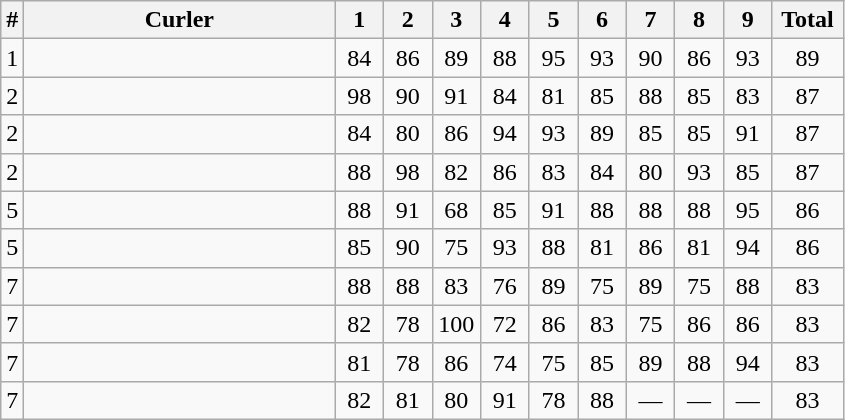<table class="wikitable sortable" style="text-align:center">
<tr>
<th>#</th>
<th width=200>Curler</th>
<th width=25>1</th>
<th width=25>2</th>
<th width=25>3</th>
<th width=25>4</th>
<th width=25>5</th>
<th width=25>6</th>
<th width=25>7</th>
<th width=25>8</th>
<th width=25>9</th>
<th width=40>Total</th>
</tr>
<tr>
<td>1</td>
<td align=left></td>
<td>84</td>
<td>86</td>
<td>89</td>
<td>88</td>
<td>95</td>
<td>93</td>
<td>90</td>
<td>86</td>
<td>93</td>
<td>89</td>
</tr>
<tr>
<td>2</td>
<td align=left></td>
<td>98</td>
<td>90</td>
<td>91</td>
<td>84</td>
<td>81</td>
<td>85</td>
<td>88</td>
<td>85</td>
<td>83</td>
<td>87</td>
</tr>
<tr>
<td>2</td>
<td align=left></td>
<td>84</td>
<td>80</td>
<td>86</td>
<td>94</td>
<td>93</td>
<td>89</td>
<td>85</td>
<td>85</td>
<td>91</td>
<td>87</td>
</tr>
<tr>
<td>2</td>
<td align=left></td>
<td>88</td>
<td>98</td>
<td>82</td>
<td>86</td>
<td>83</td>
<td>84</td>
<td>80</td>
<td>93</td>
<td>85</td>
<td>87</td>
</tr>
<tr>
<td>5</td>
<td align=left></td>
<td>88</td>
<td>91</td>
<td>68</td>
<td>85</td>
<td>91</td>
<td>88</td>
<td>88</td>
<td>88</td>
<td>95</td>
<td>86</td>
</tr>
<tr>
<td>5</td>
<td align=left></td>
<td>85</td>
<td>90</td>
<td>75</td>
<td>93</td>
<td>88</td>
<td>81</td>
<td>86</td>
<td>81</td>
<td>94</td>
<td>86</td>
</tr>
<tr>
<td>7</td>
<td align=left></td>
<td>88</td>
<td>88</td>
<td>83</td>
<td>76</td>
<td>89</td>
<td>75</td>
<td>89</td>
<td>75</td>
<td>88</td>
<td>83</td>
</tr>
<tr>
<td>7</td>
<td align=left></td>
<td>82</td>
<td>78</td>
<td>100</td>
<td>72</td>
<td>86</td>
<td>83</td>
<td>75</td>
<td>86</td>
<td>86</td>
<td>83</td>
</tr>
<tr>
<td>7</td>
<td align=left></td>
<td>81</td>
<td>78</td>
<td>86</td>
<td>74</td>
<td>75</td>
<td>85</td>
<td>89</td>
<td>88</td>
<td>94</td>
<td>83</td>
</tr>
<tr>
<td>7</td>
<td align=left></td>
<td>82</td>
<td>81</td>
<td>80</td>
<td>91</td>
<td>78</td>
<td>88</td>
<td>—</td>
<td>—</td>
<td>—</td>
<td>83</td>
</tr>
</table>
